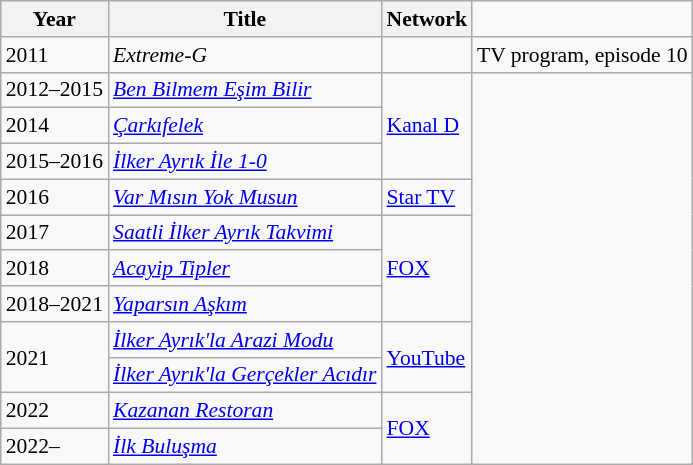<table class="wikitable" style="font-size: 90%;">
<tr>
<th>Year</th>
<th>Title</th>
<th>Network</th>
</tr>
<tr>
<td>2011</td>
<td><em>Extreme-G</em></td>
<td></td>
<td>TV program, episode 10</td>
</tr>
<tr>
<td>2012–2015</td>
<td><em><a href='#'>Ben Bilmem Eşim Bilir</a></em></td>
<td rowspan="3"><a href='#'>Kanal D</a></td>
</tr>
<tr>
<td>2014</td>
<td><em><a href='#'>Çarkıfelek</a></em></td>
</tr>
<tr>
<td>2015–2016</td>
<td><em><a href='#'>İlker Ayrık İle 1-0</a></em></td>
</tr>
<tr>
<td>2016</td>
<td><em><a href='#'>Var Mısın Yok Musun</a></em></td>
<td><a href='#'>Star TV</a></td>
</tr>
<tr>
<td>2017</td>
<td><em><a href='#'>Saatli İlker Ayrık Takvimi</a></em></td>
<td rowspan="3"><a href='#'>FOX</a></td>
</tr>
<tr>
<td>2018</td>
<td><em><a href='#'>Acayip Tipler</a></em></td>
</tr>
<tr>
<td>2018–2021</td>
<td><em><a href='#'>Yaparsın Aşkım</a></em></td>
</tr>
<tr>
<td rowspan="2">2021</td>
<td><em><a href='#'>İlker Ayrık'la Arazi Modu</a></em></td>
<td rowspan="2"><a href='#'>YouTube</a><br></td>
</tr>
<tr>
<td><em><a href='#'>İlker Ayrık'la Gerçekler Acıdır</a></em></td>
</tr>
<tr>
<td>2022</td>
<td><em><a href='#'>Kazanan Restoran</a></em></td>
<td rowspan="2"><a href='#'>FOX</a></td>
</tr>
<tr>
<td>2022–</td>
<td><em><a href='#'>İlk Buluşma</a></em></td>
</tr>
</table>
